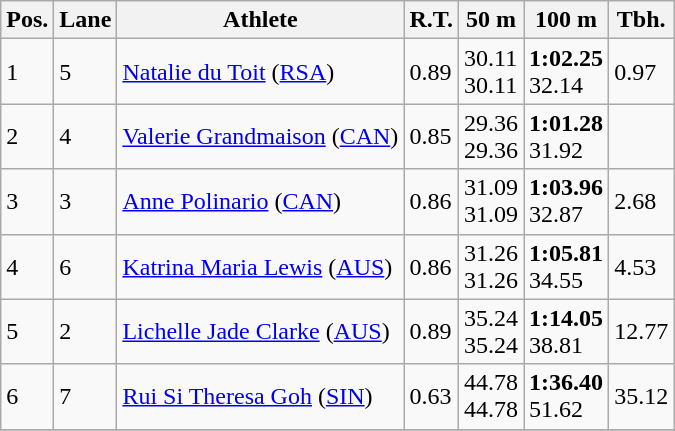<table class="wikitable">
<tr>
<th>Pos.</th>
<th>Lane</th>
<th>Athlete</th>
<th>R.T.</th>
<th>50 m</th>
<th>100 m</th>
<th>Tbh.</th>
</tr>
<tr>
<td>1</td>
<td>5</td>
<td> <a href='#'>Natalie du Toit</a> (<a href='#'>RSA</a>)</td>
<td>0.89</td>
<td>30.11<br>30.11</td>
<td><strong>1:02.25</strong><br>32.14</td>
<td>0.97</td>
</tr>
<tr>
<td>2</td>
<td>4</td>
<td> <a href='#'>Valerie Grandmaison</a> (<a href='#'>CAN</a>)</td>
<td>0.85</td>
<td>29.36<br>29.36</td>
<td><strong>1:01.28</strong><br>31.92</td>
<td> </td>
</tr>
<tr>
<td>3</td>
<td>3</td>
<td> <a href='#'>Anne Polinario</a> (<a href='#'>CAN</a>)</td>
<td>0.86</td>
<td>31.09<br>31.09</td>
<td><strong>1:03.96</strong><br>32.87</td>
<td>2.68</td>
</tr>
<tr>
<td>4</td>
<td>6</td>
<td> <a href='#'>Katrina Maria Lewis</a> (<a href='#'>AUS</a>)</td>
<td>0.86</td>
<td>31.26<br>31.26</td>
<td><strong>1:05.81</strong><br>34.55</td>
<td>4.53</td>
</tr>
<tr>
<td>5</td>
<td>2</td>
<td> <a href='#'>Lichelle Jade Clarke</a> (<a href='#'>AUS</a>)</td>
<td>0.89</td>
<td>35.24<br>35.24</td>
<td><strong>1:14.05</strong><br>38.81</td>
<td>12.77</td>
</tr>
<tr>
<td>6</td>
<td>7</td>
<td> <a href='#'>Rui Si Theresa Goh</a> (<a href='#'>SIN</a>)</td>
<td>0.63</td>
<td>44.78<br>44.78</td>
<td><strong>1:36.40</strong><br>51.62</td>
<td>35.12</td>
</tr>
<tr>
</tr>
</table>
